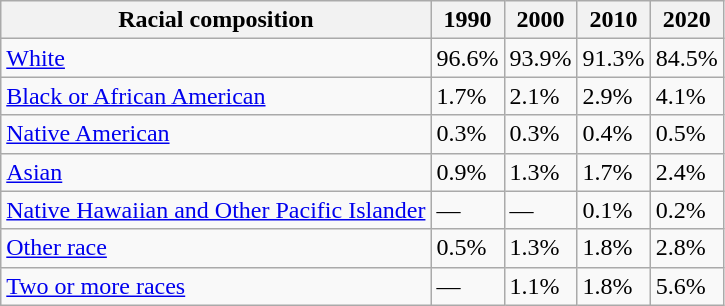<table class="wikitable sortable collapsible nowrap">
<tr>
<th>Racial composition</th>
<th>1990</th>
<th>2000</th>
<th>2010</th>
<th>2020</th>
</tr>
<tr>
<td><a href='#'>White</a></td>
<td>96.6%</td>
<td>93.9%</td>
<td>91.3%</td>
<td>84.5%</td>
</tr>
<tr>
<td><a href='#'>Black or African American</a></td>
<td>1.7%</td>
<td>2.1%</td>
<td>2.9%</td>
<td>4.1%</td>
</tr>
<tr>
<td><a href='#'>Native American</a></td>
<td>0.3%</td>
<td>0.3%</td>
<td>0.4%</td>
<td>0.5%</td>
</tr>
<tr>
<td><a href='#'>Asian</a></td>
<td>0.9%</td>
<td>1.3%</td>
<td>1.7%</td>
<td>2.4%</td>
</tr>
<tr>
<td><a href='#'>Native Hawaiian and Other Pacific Islander</a></td>
<td>—</td>
<td>—</td>
<td>0.1%</td>
<td>0.2%</td>
</tr>
<tr>
<td><a href='#'>Other race</a></td>
<td>0.5%</td>
<td>1.3%</td>
<td>1.8%</td>
<td>2.8%</td>
</tr>
<tr>
<td><a href='#'>Two or more races</a></td>
<td>—</td>
<td>1.1%</td>
<td>1.8%</td>
<td>5.6%</td>
</tr>
</table>
